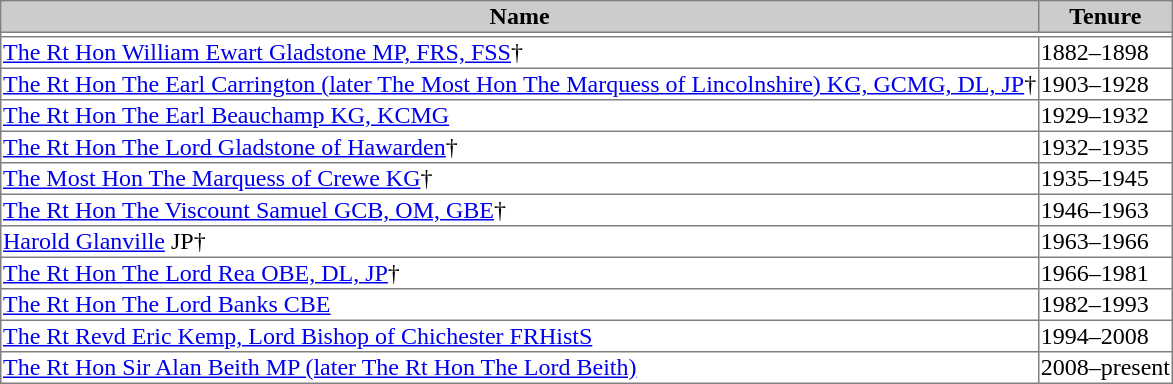<table border=1 style="border-collapse: collapse;">
<tr bgcolor=cccccc>
<th>Name</th>
<th>Tenure</th>
</tr>
<tr>
<td colspan=3></td>
</tr>
<tr>
<td><a href='#'>The Rt Hon William Ewart Gladstone MP, FRS, FSS</a>†</td>
<td>1882–1898</td>
</tr>
<tr>
<td><a href='#'>The Rt Hon The Earl Carrington (later The Most Hon The Marquess of Lincolnshire) KG, GCMG, DL, JP</a>†</td>
<td>1903–1928</td>
</tr>
<tr>
<td><a href='#'>The Rt Hon The Earl Beauchamp KG, KCMG</a></td>
<td>1929–1932</td>
</tr>
<tr>
<td><a href='#'>The Rt Hon The Lord Gladstone of Hawarden</a>†</td>
<td>1932–1935</td>
</tr>
<tr>
<td><a href='#'>The Most Hon The Marquess of Crewe KG</a>†</td>
<td>1935–1945</td>
</tr>
<tr>
<td><a href='#'>The Rt Hon The Viscount Samuel GCB, OM, GBE</a>†</td>
<td>1946–1963</td>
</tr>
<tr>
<td><a href='#'>Harold Glanville</a> JP†</td>
<td>1963–1966</td>
</tr>
<tr>
<td><a href='#'>The Rt Hon The Lord Rea OBE, DL, JP</a>†</td>
<td>1966–1981</td>
</tr>
<tr>
<td><a href='#'>The Rt Hon The Lord Banks CBE</a></td>
<td>1982–1993</td>
</tr>
<tr>
<td><a href='#'>The Rt Revd Eric Kemp, Lord Bishop of Chichester FRHistS</a></td>
<td>1994–2008</td>
</tr>
<tr>
<td><a href='#'>The Rt Hon Sir Alan Beith MP (later The Rt Hon The Lord Beith)</a></td>
<td>2008–present</td>
</tr>
</table>
